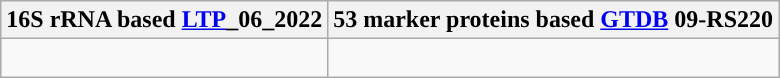<table class="wikitable">
<tr>
<th colspan=1>16S rRNA based <a href='#'>LTP</a>_06_2022</th>
<th colspan=1>53 marker proteins based <a href='#'>GTDB</a> 09-RS220</th>
</tr>
<tr>
<td style="vertical-align:top"><br></td>
<td><br></td>
</tr>
</table>
